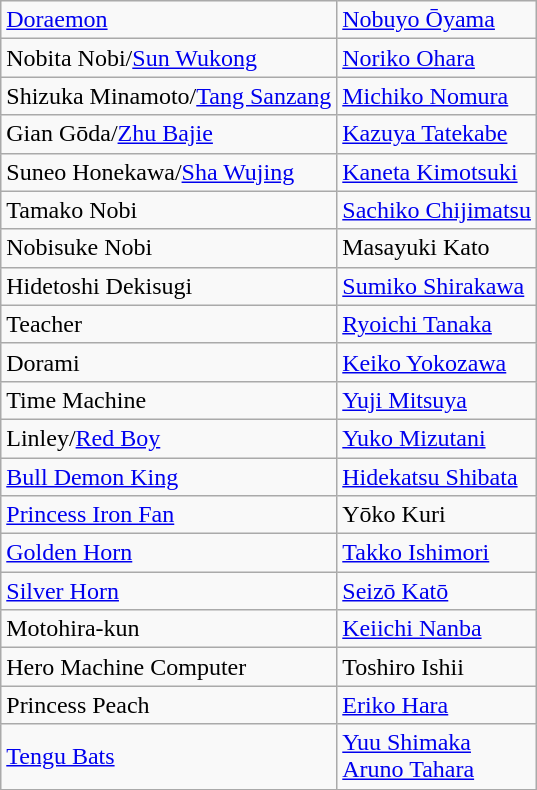<table class="wikitable">
<tr>
<td><a href='#'>Doraemon</a></td>
<td><a href='#'>Nobuyo Ōyama</a></td>
</tr>
<tr>
<td>Nobita Nobi/<a href='#'>Sun Wukong</a></td>
<td><a href='#'>Noriko Ohara</a></td>
</tr>
<tr>
<td>Shizuka Minamoto/<a href='#'>Tang Sanzang</a></td>
<td><a href='#'>Michiko Nomura</a></td>
</tr>
<tr>
<td>Gian Gōda/<a href='#'>Zhu Bajie</a></td>
<td><a href='#'>Kazuya Tatekabe</a></td>
</tr>
<tr>
<td>Suneo Honekawa/<a href='#'>Sha Wujing</a></td>
<td><a href='#'>Kaneta Kimotsuki</a></td>
</tr>
<tr>
<td>Tamako Nobi</td>
<td><a href='#'>Sachiko Chijimatsu</a></td>
</tr>
<tr>
<td>Nobisuke Nobi</td>
<td>Masayuki Kato</td>
</tr>
<tr>
<td>Hidetoshi Dekisugi</td>
<td><a href='#'>Sumiko Shirakawa</a></td>
</tr>
<tr>
<td>Teacher</td>
<td><a href='#'>Ryoichi Tanaka</a></td>
</tr>
<tr>
<td>Dorami</td>
<td><a href='#'>Keiko Yokozawa</a></td>
</tr>
<tr>
<td>Time Machine</td>
<td><a href='#'>Yuji Mitsuya</a></td>
</tr>
<tr>
<td>Linley/<a href='#'>Red Boy</a></td>
<td><a href='#'>Yuko Mizutani</a></td>
</tr>
<tr>
<td><a href='#'>Bull Demon King</a></td>
<td><a href='#'>Hidekatsu Shibata</a></td>
</tr>
<tr>
<td><a href='#'>Princess Iron Fan</a></td>
<td>Yōko Kuri</td>
</tr>
<tr>
<td><a href='#'>Golden Horn</a></td>
<td><a href='#'>Takko Ishimori</a></td>
</tr>
<tr>
<td><a href='#'>Silver Horn</a></td>
<td><a href='#'>Seizō Katō</a></td>
</tr>
<tr>
<td>Motohira-kun</td>
<td><a href='#'>Keiichi Nanba</a></td>
</tr>
<tr>
<td>Hero Machine Computer</td>
<td>Toshiro Ishii</td>
</tr>
<tr>
<td>Princess Peach</td>
<td><a href='#'>Eriko Hara</a></td>
</tr>
<tr>
<td><a href='#'>Tengu Bats</a></td>
<td><a href='#'>Yuu Shimaka</a><br><a href='#'>Aruno Tahara</a></td>
</tr>
<tr>
</tr>
</table>
